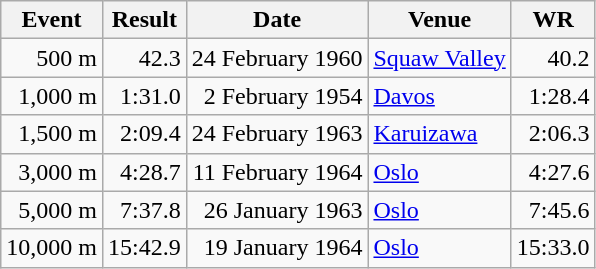<table class="wikitable">
<tr>
<th>Event</th>
<th>Result</th>
<th>Date</th>
<th>Venue</th>
<th>WR</th>
</tr>
<tr align="right">
<td>500 m</td>
<td>42.3</td>
<td>24 February 1960</td>
<td align="left"><a href='#'>Squaw Valley</a></td>
<td>40.2</td>
</tr>
<tr align="right">
<td>1,000 m</td>
<td>1:31.0</td>
<td>2 February 1954</td>
<td align="left"><a href='#'>Davos</a></td>
<td>1:28.4</td>
</tr>
<tr align="right">
<td>1,500 m</td>
<td>2:09.4</td>
<td>24 February 1963</td>
<td align="left"><a href='#'>Karuizawa</a></td>
<td>2:06.3</td>
</tr>
<tr align="right">
<td>3,000 m</td>
<td>4:28.7</td>
<td>11 February 1964</td>
<td align="left"><a href='#'>Oslo</a></td>
<td>4:27.6</td>
</tr>
<tr align="right">
<td>5,000 m</td>
<td>7:37.8</td>
<td>26 January 1963</td>
<td align="left"><a href='#'>Oslo</a></td>
<td>7:45.6</td>
</tr>
<tr align="right">
<td>10,000 m</td>
<td>15:42.9</td>
<td>19 January 1964</td>
<td align="left"><a href='#'>Oslo</a></td>
<td>15:33.0</td>
</tr>
</table>
